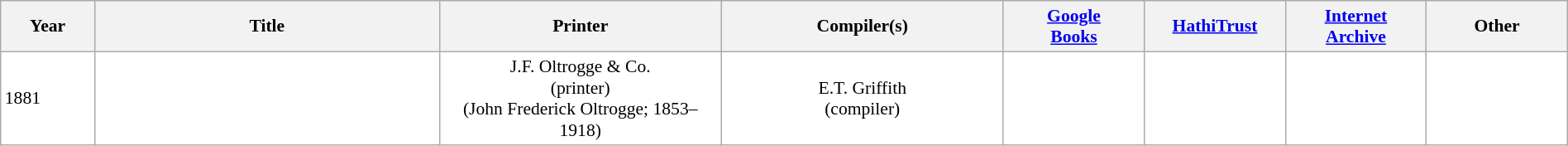<table class="wikitable collapsible sortable" border="0" cellpadding="1" style="color:black; background-color: #FFFFFF; font-size: 90%; width:100%">
<tr>
<th>Year</th>
<th>Title</th>
<th>Printer</th>
<th>Compiler(s)</th>
<th><a href='#'>Google<br>Books</a></th>
<th><a href='#'>HathiTrust</a></th>
<th><a href='#'>Internet<br>Archive</a></th>
<th>Other</th>
</tr>
<tr>
<td width="6%">1881</td>
<td width="22%" width="18%" data-sort-value="Street 1881"></td>
<td style="text-align:center" width="18%" data-sort-value="oltrogge 1881">J.F. Oltrogge & Co.<br>(printer)<br>(John Frederick Oltrogge; 1853–1918)</td>
<td style="text-align:center" width="18%" data-sort-value="griffith 1881">E.T. Griffith<br>(compiler)</td>
<td style="text-align:center" width="9%"></td>
<td style="text-align:center" width="9%"></td>
<td style="text-align:center" width="9%" data-sort-value="internetarchive 1881"></td>
<td style="text-align:center" width="9%"></td>
</tr>
</table>
